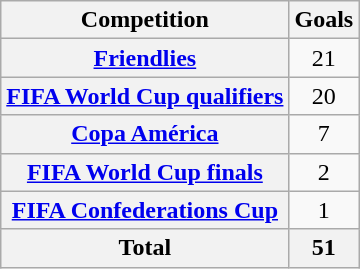<table class="wikitable sortable plainrowheaders" style="text-align:center">
<tr>
<th scope=col>Competition</th>
<th scope=col>Goals</th>
</tr>
<tr>
<th scope=row><a href='#'>Friendlies</a></th>
<td>21</td>
</tr>
<tr>
<th scope=row><a href='#'>FIFA World Cup qualifiers</a></th>
<td>20</td>
</tr>
<tr>
<th scope=row><a href='#'>Copa América</a></th>
<td>7</td>
</tr>
<tr>
<th scope=row><a href='#'>FIFA World Cup finals</a></th>
<td>2</td>
</tr>
<tr>
<th scope=row><a href='#'>FIFA Confederations Cup</a></th>
<td>1</td>
</tr>
<tr class=sortbottom>
<th scope=row><strong>Total</strong></th>
<th>51</th>
</tr>
</table>
